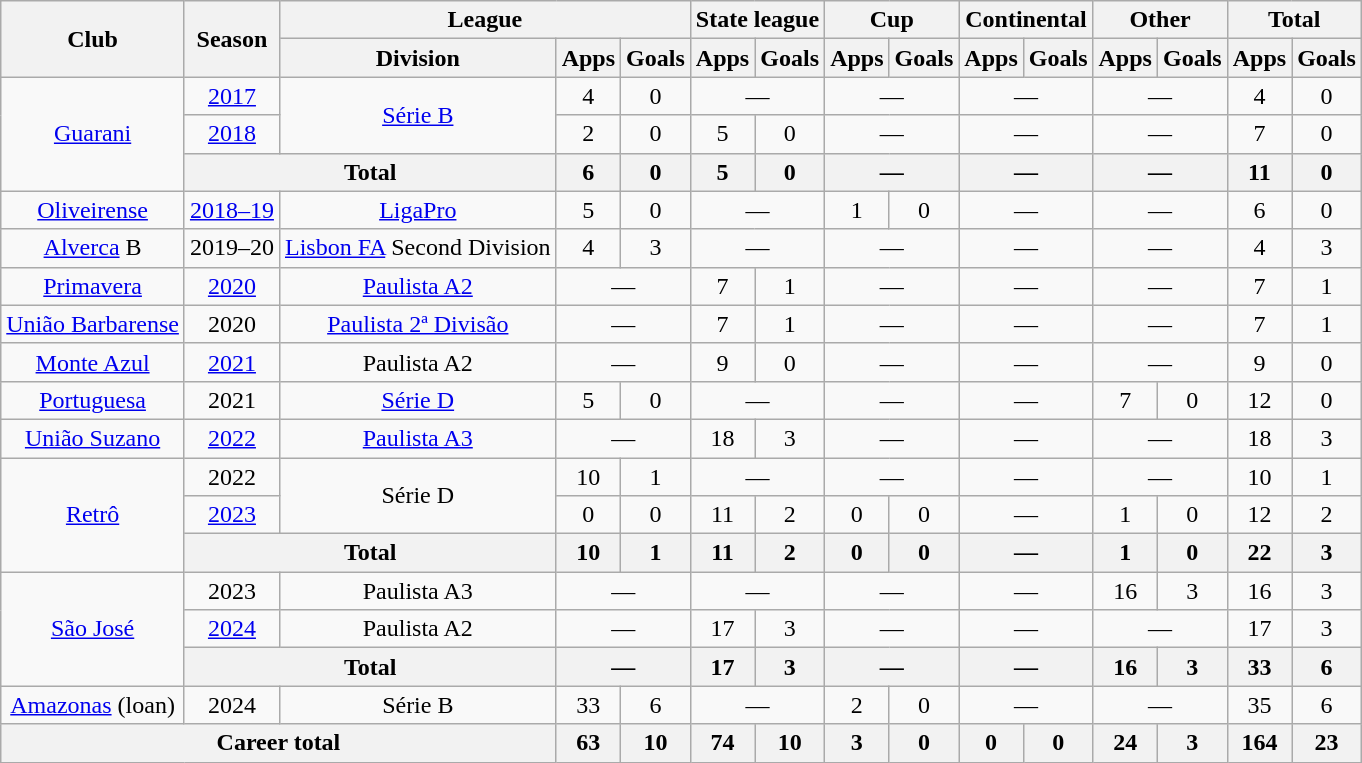<table class="wikitable" style="text-align: center">
<tr>
<th rowspan="2">Club</th>
<th rowspan="2">Season</th>
<th colspan="3">League</th>
<th colspan="2">State league</th>
<th colspan="2">Cup</th>
<th colspan="2">Continental</th>
<th colspan="2">Other</th>
<th colspan="2">Total</th>
</tr>
<tr>
<th>Division</th>
<th>Apps</th>
<th>Goals</th>
<th>Apps</th>
<th>Goals</th>
<th>Apps</th>
<th>Goals</th>
<th>Apps</th>
<th>Goals</th>
<th>Apps</th>
<th>Goals</th>
<th>Apps</th>
<th>Goals</th>
</tr>
<tr>
<td rowspan="3"><a href='#'>Guarani</a></td>
<td><a href='#'>2017</a></td>
<td rowspan="2"><a href='#'>Série B</a></td>
<td>4</td>
<td>0</td>
<td colspan="2">—</td>
<td colspan="2">—</td>
<td colspan="2">—</td>
<td colspan="2">—</td>
<td>4</td>
<td>0</td>
</tr>
<tr>
<td><a href='#'>2018</a></td>
<td>2</td>
<td>0</td>
<td>5</td>
<td>0</td>
<td colspan="2">—</td>
<td colspan="2">—</td>
<td colspan="2">—</td>
<td>7</td>
<td>0</td>
</tr>
<tr>
<th colspan="2">Total</th>
<th>6</th>
<th>0</th>
<th>5</th>
<th>0</th>
<th colspan="2">—</th>
<th colspan="2">—</th>
<th colspan="2">—</th>
<th>11</th>
<th>0</th>
</tr>
<tr>
<td><a href='#'>Oliveirense</a></td>
<td><a href='#'>2018–19</a></td>
<td><a href='#'>LigaPro</a></td>
<td>5</td>
<td>0</td>
<td colspan="2">—</td>
<td>1</td>
<td>0</td>
<td colspan="2">—</td>
<td colspan="2">—</td>
<td>6</td>
<td>0</td>
</tr>
<tr>
<td><a href='#'>Alverca</a> B</td>
<td>2019–20</td>
<td><a href='#'>Lisbon FA</a> Second Division</td>
<td>4</td>
<td>3</td>
<td colspan="2">—</td>
<td colspan="2">—</td>
<td colspan="2">—</td>
<td colspan="2">—</td>
<td>4</td>
<td>3</td>
</tr>
<tr>
<td><a href='#'>Primavera</a></td>
<td><a href='#'>2020</a></td>
<td><a href='#'>Paulista A2</a></td>
<td colspan="2">—</td>
<td>7</td>
<td>1</td>
<td colspan="2">—</td>
<td colspan="2">—</td>
<td colspan="2">—</td>
<td>7</td>
<td>1</td>
</tr>
<tr>
<td><a href='#'>União Barbarense</a></td>
<td>2020</td>
<td><a href='#'>Paulista 2ª Divisão</a></td>
<td colspan="2">—</td>
<td>7</td>
<td>1</td>
<td colspan="2">—</td>
<td colspan="2">—</td>
<td colspan="2">—</td>
<td>7</td>
<td>1</td>
</tr>
<tr>
<td><a href='#'>Monte Azul</a></td>
<td><a href='#'>2021</a></td>
<td>Paulista A2</td>
<td colspan="2">—</td>
<td>9</td>
<td>0</td>
<td colspan="2">—</td>
<td colspan="2">—</td>
<td colspan="2">—</td>
<td>9</td>
<td>0</td>
</tr>
<tr>
<td><a href='#'>Portuguesa</a></td>
<td>2021</td>
<td><a href='#'>Série D</a></td>
<td>5</td>
<td>0</td>
<td colspan="2">—</td>
<td colspan="2">—</td>
<td colspan="2">—</td>
<td>7</td>
<td>0</td>
<td>12</td>
<td>0</td>
</tr>
<tr>
<td><a href='#'>União Suzano</a></td>
<td><a href='#'>2022</a></td>
<td><a href='#'>Paulista A3</a></td>
<td colspan="2">—</td>
<td>18</td>
<td>3</td>
<td colspan="2">—</td>
<td colspan="2">—</td>
<td colspan="2">—</td>
<td>18</td>
<td>3</td>
</tr>
<tr>
<td rowspan="3"><a href='#'>Retrô</a></td>
<td>2022</td>
<td rowspan="2">Série D</td>
<td>10</td>
<td>1</td>
<td colspan="2">—</td>
<td colspan="2">—</td>
<td colspan="2">—</td>
<td colspan="2">—</td>
<td>10</td>
<td>1</td>
</tr>
<tr>
<td><a href='#'>2023</a></td>
<td>0</td>
<td>0</td>
<td>11</td>
<td>2</td>
<td>0</td>
<td>0</td>
<td colspan="2">—</td>
<td>1</td>
<td>0</td>
<td>12</td>
<td>2</td>
</tr>
<tr>
<th colspan="2">Total</th>
<th>10</th>
<th>1</th>
<th>11</th>
<th>2</th>
<th>0</th>
<th>0</th>
<th colspan="2">—</th>
<th>1</th>
<th>0</th>
<th>22</th>
<th>3</th>
</tr>
<tr>
<td rowspan="3"><a href='#'>São José</a></td>
<td>2023</td>
<td>Paulista A3</td>
<td colspan="2">—</td>
<td colspan="2">—</td>
<td colspan="2">—</td>
<td colspan="2">—</td>
<td>16</td>
<td>3</td>
<td>16</td>
<td>3</td>
</tr>
<tr>
<td><a href='#'>2024</a></td>
<td>Paulista A2</td>
<td colspan="2">—</td>
<td>17</td>
<td>3</td>
<td colspan="2">—</td>
<td colspan="2">—</td>
<td colspan="2">—</td>
<td>17</td>
<td>3</td>
</tr>
<tr>
<th colspan="2">Total</th>
<th colspan="2">—</th>
<th>17</th>
<th>3</th>
<th colspan="2">—</th>
<th colspan="2">—</th>
<th>16</th>
<th>3</th>
<th>33</th>
<th>6</th>
</tr>
<tr>
<td><a href='#'>Amazonas</a> (loan)</td>
<td>2024</td>
<td>Série B</td>
<td>33</td>
<td>6</td>
<td colspan="2">—</td>
<td>2</td>
<td>0</td>
<td colspan="2">—</td>
<td colspan="2">—</td>
<td>35</td>
<td>6</td>
</tr>
<tr>
<th colspan="3"><strong>Career total</strong></th>
<th>63</th>
<th>10</th>
<th>74</th>
<th>10</th>
<th>3</th>
<th>0</th>
<th>0</th>
<th>0</th>
<th>24</th>
<th>3</th>
<th>164</th>
<th>23</th>
</tr>
</table>
